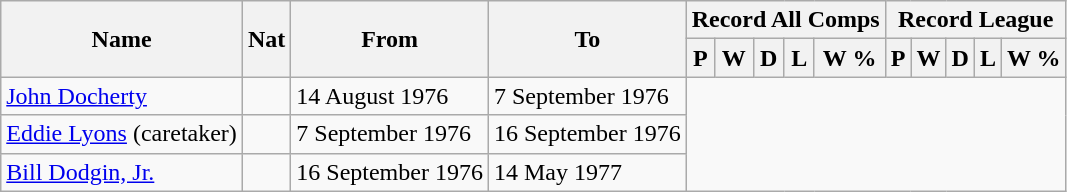<table style="text-align: center" class="wikitable">
<tr>
<th rowspan="2">Name</th>
<th rowspan="2">Nat</th>
<th rowspan="2">From</th>
<th rowspan="2">To</th>
<th colspan="5">Record All Comps</th>
<th colspan="5">Record League</th>
</tr>
<tr>
<th>P</th>
<th>W</th>
<th>D</th>
<th>L</th>
<th>W %</th>
<th>P</th>
<th>W</th>
<th>D</th>
<th>L</th>
<th>W %</th>
</tr>
<tr>
<td style="text-align:left;"><a href='#'>John Docherty</a></td>
<td></td>
<td style="text-align:left;">14 August 1976</td>
<td style="text-align:left;">7 September 1976<br>
</td>
</tr>
<tr>
<td style="text-align:left;"><a href='#'>Eddie Lyons</a> (caretaker)</td>
<td></td>
<td style="text-align:left;">7 September 1976</td>
<td style="text-align:left;">16 September 1976<br>
</td>
</tr>
<tr>
<td style="text-align:left;"><a href='#'>Bill Dodgin, Jr.</a></td>
<td></td>
<td style="text-align:left;">16 September 1976</td>
<td style="text-align:left;">14 May 1977<br>
</td>
</tr>
</table>
